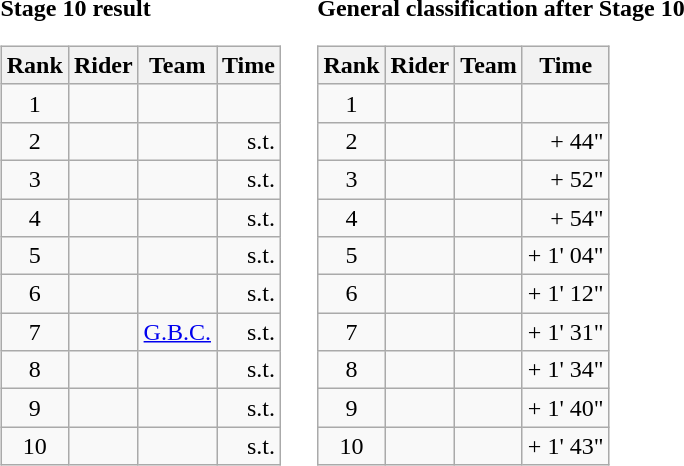<table>
<tr>
<td><strong>Stage 10 result</strong><br><table class="wikitable">
<tr>
<th scope="col">Rank</th>
<th scope="col">Rider</th>
<th scope="col">Team</th>
<th scope="col">Time</th>
</tr>
<tr>
<td style="text-align:center;">1</td>
<td></td>
<td></td>
<td style="text-align:right;"></td>
</tr>
<tr>
<td style="text-align:center;">2</td>
<td></td>
<td></td>
<td style="text-align:right;">s.t.</td>
</tr>
<tr>
<td style="text-align:center;">3</td>
<td></td>
<td></td>
<td style="text-align:right;">s.t.</td>
</tr>
<tr>
<td style="text-align:center;">4</td>
<td></td>
<td></td>
<td style="text-align:right;">s.t.</td>
</tr>
<tr>
<td style="text-align:center;">5</td>
<td></td>
<td></td>
<td style="text-align:right;">s.t.</td>
</tr>
<tr>
<td style="text-align:center;">6</td>
<td></td>
<td></td>
<td style="text-align:right;">s.t.</td>
</tr>
<tr>
<td style="text-align:center;">7</td>
<td></td>
<td><a href='#'>G.B.C.</a></td>
<td style="text-align:right;">s.t.</td>
</tr>
<tr>
<td style="text-align:center;">8</td>
<td></td>
<td></td>
<td style="text-align:right;">s.t.</td>
</tr>
<tr>
<td style="text-align:center;">9</td>
<td></td>
<td></td>
<td style="text-align:right;">s.t.</td>
</tr>
<tr>
<td style="text-align:center;">10</td>
<td></td>
<td></td>
<td style="text-align:right;">s.t.</td>
</tr>
</table>
</td>
<td></td>
<td><strong>General classification after Stage 10</strong><br><table class="wikitable">
<tr>
<th scope="col">Rank</th>
<th scope="col">Rider</th>
<th scope="col">Team</th>
<th scope="col">Time</th>
</tr>
<tr>
<td style="text-align:center;">1</td>
<td></td>
<td></td>
<td style="text-align:right;"></td>
</tr>
<tr>
<td style="text-align:center;">2</td>
<td></td>
<td></td>
<td style="text-align:right;">+ 44"</td>
</tr>
<tr>
<td style="text-align:center;">3</td>
<td></td>
<td></td>
<td style="text-align:right;">+ 52"</td>
</tr>
<tr>
<td style="text-align:center;">4</td>
<td></td>
<td></td>
<td style="text-align:right;">+ 54"</td>
</tr>
<tr>
<td style="text-align:center;">5</td>
<td></td>
<td></td>
<td style="text-align:right;">+ 1' 04"</td>
</tr>
<tr>
<td style="text-align:center;">6</td>
<td></td>
<td></td>
<td style="text-align:right;">+ 1' 12"</td>
</tr>
<tr>
<td style="text-align:center;">7</td>
<td></td>
<td></td>
<td style="text-align:right;">+ 1' 31"</td>
</tr>
<tr>
<td style="text-align:center;">8</td>
<td></td>
<td></td>
<td style="text-align:right;">+ 1' 34"</td>
</tr>
<tr>
<td style="text-align:center;">9</td>
<td></td>
<td></td>
<td style="text-align:right;">+ 1' 40"</td>
</tr>
<tr>
<td style="text-align:center;">10</td>
<td></td>
<td></td>
<td style="text-align:right;">+ 1' 43"</td>
</tr>
</table>
</td>
</tr>
</table>
